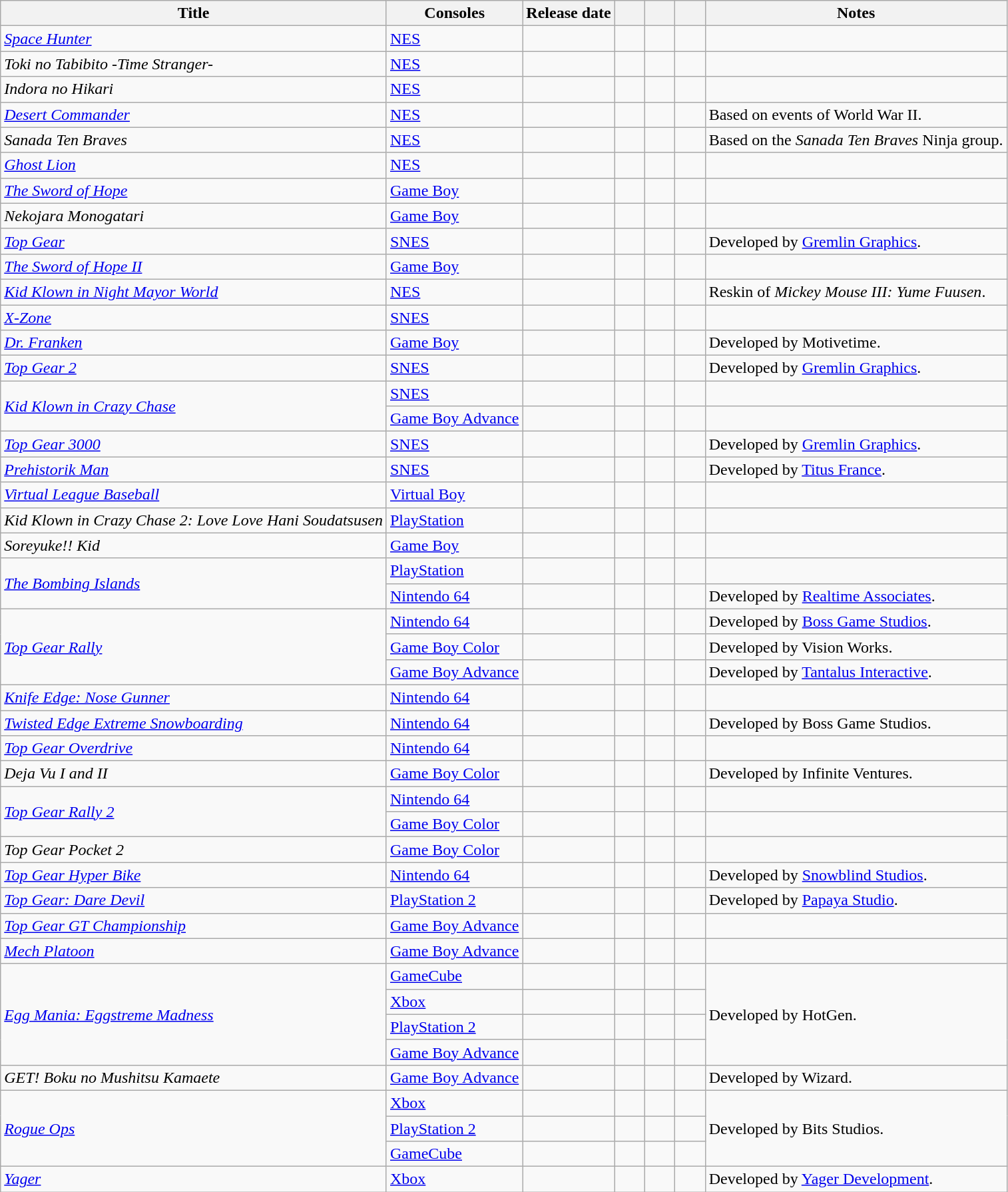<table class="wikitable sortable" width="auto">
<tr>
<th>Title</th>
<th>Consoles</th>
<th>Release date</th>
<th scope="col" style="width:3%;"></th>
<th scope="col" style="width:3%;"></th>
<th scope="col" style="width:3%;"></th>
<th class="unsortable">Notes</th>
</tr>
<tr>
<td><em><a href='#'>Space Hunter</a></em></td>
<td><a href='#'>NES</a></td>
<td></td>
<td></td>
<td></td>
<td></td>
<td></td>
</tr>
<tr>
<td><em>Toki no Tabibito -Time Stranger-</em></td>
<td><a href='#'>NES</a></td>
<td></td>
<td></td>
<td></td>
<td></td>
<td></td>
</tr>
<tr>
<td><em>Indora no Hikari</em></td>
<td><a href='#'>NES</a></td>
<td></td>
<td></td>
<td></td>
<td></td>
<td></td>
</tr>
<tr>
<td><em><a href='#'>Desert Commander</a></em></td>
<td><a href='#'>NES</a></td>
<td></td>
<td></td>
<td></td>
<td></td>
<td>Based on events of World War II.</td>
</tr>
<tr>
<td><em>Sanada Ten Braves</em></td>
<td><a href='#'>NES</a></td>
<td></td>
<td></td>
<td></td>
<td></td>
<td>Based on the <em>Sanada Ten Braves</em> Ninja group.</td>
</tr>
<tr>
<td><em><a href='#'>Ghost Lion</a></em></td>
<td><a href='#'>NES</a></td>
<td></td>
<td></td>
<td></td>
<td></td>
<td></td>
</tr>
<tr>
<td><em><a href='#'>The Sword of Hope</a></em></td>
<td><a href='#'>Game Boy</a></td>
<td></td>
<td></td>
<td></td>
<td></td>
<td></td>
</tr>
<tr>
<td><em>Nekojara Monogatari</em></td>
<td><a href='#'>Game Boy</a></td>
<td></td>
<td></td>
<td></td>
<td></td>
<td></td>
</tr>
<tr>
<td><em><a href='#'>Top Gear</a></em></td>
<td><a href='#'>SNES</a></td>
<td></td>
<td></td>
<td></td>
<td></td>
<td>Developed by <a href='#'>Gremlin Graphics</a>.</td>
</tr>
<tr>
<td><em><a href='#'>The Sword of Hope II</a></em></td>
<td><a href='#'>Game Boy</a></td>
<td></td>
<td></td>
<td></td>
<td></td>
<td></td>
</tr>
<tr>
<td><em><a href='#'>Kid Klown in Night Mayor World</a></em></td>
<td><a href='#'>NES</a></td>
<td></td>
<td></td>
<td></td>
<td></td>
<td>Reskin of <em>Mickey Mouse III: Yume Fuusen</em>.</td>
</tr>
<tr>
<td><em><a href='#'>X-Zone</a></em></td>
<td><a href='#'>SNES</a></td>
<td></td>
<td></td>
<td></td>
<td></td>
<td></td>
</tr>
<tr>
<td><em><a href='#'>Dr. Franken</a></em></td>
<td><a href='#'>Game Boy</a></td>
<td></td>
<td></td>
<td></td>
<td></td>
<td>Developed by Motivetime.</td>
</tr>
<tr>
<td><em><a href='#'>Top Gear 2</a></em></td>
<td><a href='#'>SNES</a></td>
<td></td>
<td></td>
<td></td>
<td></td>
<td>Developed by <a href='#'>Gremlin Graphics</a>.</td>
</tr>
<tr>
<td scope="row" rowspan="2"><em><a href='#'>Kid Klown in Crazy Chase</a></em></td>
<td><a href='#'>SNES</a></td>
<td></td>
<td></td>
<td></td>
<td></td>
<td></td>
</tr>
<tr>
<td><a href='#'>Game Boy Advance</a></td>
<td></td>
<td></td>
<td></td>
<td></td>
<td></td>
</tr>
<tr>
<td><em><a href='#'>Top Gear 3000</a></em></td>
<td><a href='#'>SNES</a></td>
<td></td>
<td></td>
<td></td>
<td></td>
<td>Developed by <a href='#'>Gremlin Graphics</a>.</td>
</tr>
<tr>
<td><em><a href='#'>Prehistorik Man</a></em></td>
<td><a href='#'>SNES</a></td>
<td></td>
<td></td>
<td></td>
<td></td>
<td>Developed by <a href='#'>Titus France</a>.</td>
</tr>
<tr>
<td><em><a href='#'>Virtual League Baseball</a></em></td>
<td><a href='#'>Virtual Boy</a></td>
<td></td>
<td></td>
<td></td>
<td></td>
<td></td>
</tr>
<tr>
<td><em>Kid Klown in Crazy Chase 2: Love Love Hani Soudatsusen</em></td>
<td><a href='#'>PlayStation</a></td>
<td></td>
<td></td>
<td></td>
<td></td>
<td></td>
</tr>
<tr>
<td><em>Soreyuke!! Kid</em></td>
<td><a href='#'>Game Boy</a></td>
<td></td>
<td></td>
<td></td>
<td></td>
<td></td>
</tr>
<tr>
<td scope="row" rowspan="2"><em><a href='#'>The Bombing Islands</a></em></td>
<td><a href='#'>PlayStation</a></td>
<td></td>
<td></td>
<td></td>
<td></td>
<td></td>
</tr>
<tr>
<td><a href='#'>Nintendo 64</a></td>
<td></td>
<td></td>
<td></td>
<td></td>
<td>Developed by <a href='#'>Realtime Associates</a>.</td>
</tr>
<tr>
<td scope="row" rowspan="3"><em><a href='#'>Top Gear Rally</a></em></td>
<td><a href='#'>Nintendo 64</a></td>
<td></td>
<td></td>
<td></td>
<td></td>
<td>Developed by <a href='#'>Boss Game Studios</a>.</td>
</tr>
<tr>
<td><a href='#'>Game Boy Color</a></td>
<td></td>
<td></td>
<td></td>
<td></td>
<td>Developed by Vision Works.</td>
</tr>
<tr>
<td><a href='#'>Game Boy Advance</a></td>
<td></td>
<td></td>
<td></td>
<td></td>
<td>Developed by <a href='#'>Tantalus Interactive</a>.</td>
</tr>
<tr>
<td><em><a href='#'>Knife Edge: Nose Gunner</a></em></td>
<td><a href='#'>Nintendo 64</a></td>
<td></td>
<td></td>
<td></td>
<td></td>
<td></td>
</tr>
<tr>
<td><em><a href='#'>Twisted Edge Extreme Snowboarding</a></em></td>
<td><a href='#'>Nintendo 64</a></td>
<td></td>
<td></td>
<td></td>
<td></td>
<td>Developed by Boss Game Studios.</td>
</tr>
<tr>
<td><em><a href='#'>Top Gear Overdrive</a></em></td>
<td><a href='#'>Nintendo 64</a></td>
<td></td>
<td></td>
<td></td>
<td></td>
<td></td>
</tr>
<tr>
<td><em>Deja Vu I and II</em></td>
<td><a href='#'>Game Boy Color</a></td>
<td></td>
<td></td>
<td></td>
<td></td>
<td>Developed by Infinite Ventures.</td>
</tr>
<tr>
<td scope="row" rowspan="2"><em><a href='#'>Top Gear Rally 2</a></em></td>
<td><a href='#'>Nintendo 64</a></td>
<td></td>
<td></td>
<td></td>
<td></td>
<td></td>
</tr>
<tr>
<td><a href='#'>Game Boy Color</a></td>
<td></td>
<td></td>
<td></td>
<td></td>
<td></td>
</tr>
<tr>
<td><em>Top Gear Pocket 2</em></td>
<td><a href='#'>Game Boy Color</a></td>
<td></td>
<td></td>
<td></td>
<td></td>
<td></td>
</tr>
<tr>
<td><em><a href='#'>Top Gear Hyper Bike</a></em></td>
<td><a href='#'>Nintendo 64</a></td>
<td></td>
<td></td>
<td></td>
<td></td>
<td>Developed by <a href='#'>Snowblind Studios</a>.</td>
</tr>
<tr>
<td><em><a href='#'>Top Gear: Dare Devil</a></em></td>
<td><a href='#'>PlayStation 2</a></td>
<td></td>
<td></td>
<td></td>
<td></td>
<td>Developed by <a href='#'>Papaya Studio</a>.</td>
</tr>
<tr>
<td><em><a href='#'>Top Gear GT Championship</a></em></td>
<td><a href='#'>Game Boy Advance</a></td>
<td></td>
<td></td>
<td></td>
<td></td>
<td></td>
</tr>
<tr>
<td><em><a href='#'>Mech Platoon</a></em></td>
<td><a href='#'>Game Boy Advance</a></td>
<td></td>
<td></td>
<td></td>
<td></td>
<td></td>
</tr>
<tr>
<td scope="row" rowspan="4"><em><a href='#'>Egg Mania: Eggstreme Madness</a></em></td>
<td><a href='#'>GameCube</a></td>
<td></td>
<td></td>
<td></td>
<td></td>
<td scope="row" rowspan="4">Developed by HotGen.</td>
</tr>
<tr>
<td><a href='#'>Xbox</a></td>
<td></td>
<td></td>
<td></td>
<td></td>
</tr>
<tr>
<td><a href='#'>PlayStation 2</a></td>
<td></td>
<td></td>
<td></td>
<td></td>
</tr>
<tr>
<td><a href='#'>Game Boy Advance</a></td>
<td></td>
<td></td>
<td></td>
<td></td>
</tr>
<tr>
<td><em>GET! Boku no Mushitsu Kamaete</em></td>
<td><a href='#'>Game Boy Advance</a></td>
<td></td>
<td></td>
<td></td>
<td></td>
<td>Developed by Wizard.</td>
</tr>
<tr>
<td scope="row" rowspan="3"><em><a href='#'>Rogue Ops</a></em></td>
<td><a href='#'>Xbox</a></td>
<td></td>
<td></td>
<td></td>
<td></td>
<td scope="row" rowspan="3">Developed by Bits Studios.</td>
</tr>
<tr>
<td><a href='#'>PlayStation 2</a></td>
<td></td>
<td></td>
<td></td>
<td></td>
</tr>
<tr>
<td><a href='#'>GameCube</a></td>
<td></td>
<td></td>
<td></td>
<td></td>
</tr>
<tr>
<td><em><a href='#'>Yager</a></em></td>
<td><a href='#'>Xbox</a></td>
<td></td>
<td></td>
<td></td>
<td></td>
<td>Developed by <a href='#'>Yager Development</a>.</td>
</tr>
</table>
